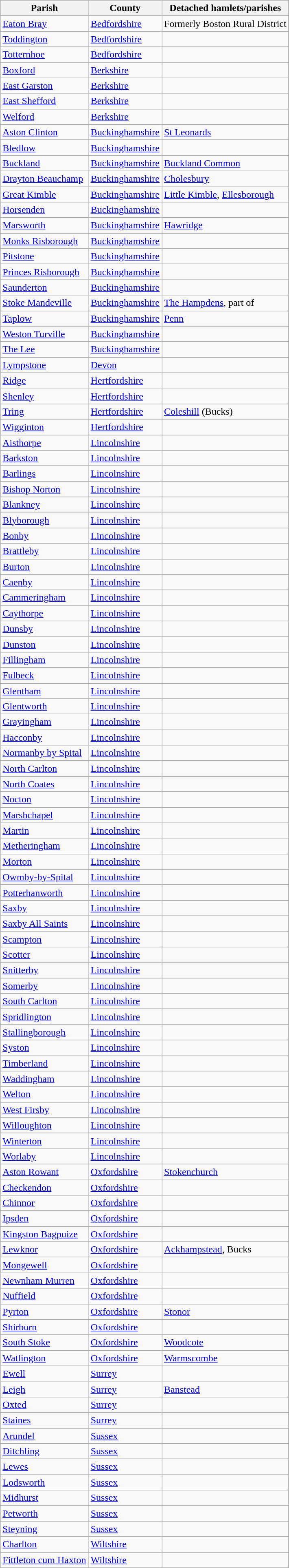<table class="wikitable sortable">
<tr>
<th>Parish</th>
<th>County</th>
<th>Detached hamlets/parishes</th>
</tr>
<tr>
<td><a href='#'>Eaton Bray</a></td>
<td><a href='#'>Bedfordshire</a></td>
<td>Formerly Boston Rural District</td>
</tr>
<tr>
<td><a href='#'>Toddington</a></td>
<td><a href='#'>Bedfordshire</a></td>
<td></td>
</tr>
<tr>
<td><a href='#'>Totternhoe</a></td>
<td><a href='#'>Bedfordshire</a></td>
<td></td>
</tr>
<tr>
<td><a href='#'>Boxford</a></td>
<td><a href='#'>Berkshire</a></td>
<td></td>
</tr>
<tr>
<td><a href='#'>East Garston</a></td>
<td><a href='#'>Berkshire</a></td>
<td></td>
</tr>
<tr>
<td><a href='#'>East Shefford</a></td>
<td><a href='#'>Berkshire</a></td>
<td></td>
</tr>
<tr>
<td><a href='#'>Welford</a></td>
<td><a href='#'>Berkshire</a></td>
<td></td>
</tr>
<tr>
<td><a href='#'>Aston Clinton</a></td>
<td><a href='#'>Buckinghamshire</a></td>
<td><a href='#'>St Leonards</a></td>
</tr>
<tr>
<td><a href='#'>Bledlow</a></td>
<td><a href='#'>Buckinghamshire</a></td>
<td></td>
</tr>
<tr>
<td><a href='#'>Buckland</a></td>
<td><a href='#'>Buckinghamshire</a></td>
<td><a href='#'>Buckland Common</a></td>
</tr>
<tr>
<td><a href='#'>Drayton Beauchamp</a></td>
<td><a href='#'>Buckinghamshire</a></td>
<td><a href='#'>Cholesbury</a></td>
</tr>
<tr>
<td><a href='#'>Great Kimble</a></td>
<td><a href='#'>Buckinghamshire</a></td>
<td><a href='#'>Little Kimble</a>, <a href='#'>Ellesborough</a></td>
</tr>
<tr>
<td><a href='#'>Horsenden</a></td>
<td><a href='#'>Buckinghamshire</a></td>
<td></td>
</tr>
<tr>
<td><a href='#'>Marsworth</a></td>
<td><a href='#'>Buckinghamshire</a></td>
<td><a href='#'>Hawridge</a></td>
</tr>
<tr>
<td><a href='#'>Monks Risborough</a></td>
<td><a href='#'>Buckinghamshire</a></td>
<td></td>
</tr>
<tr>
<td><a href='#'>Pitstone</a></td>
<td><a href='#'>Buckinghamshire</a></td>
<td></td>
</tr>
<tr>
<td><a href='#'>Princes Risborough</a></td>
<td><a href='#'>Buckinghamshire</a></td>
<td></td>
</tr>
<tr>
<td><a href='#'>Saunderton</a></td>
<td><a href='#'>Buckinghamshire</a></td>
<td></td>
</tr>
<tr>
<td><a href='#'>Stoke Mandeville</a></td>
<td><a href='#'>Buckinghamshire</a></td>
<td><a href='#'>The Hampdens</a>, part of</td>
</tr>
<tr>
<td><a href='#'>Taplow</a></td>
<td><a href='#'>Buckinghamshire</a></td>
<td><a href='#'>Penn</a></td>
</tr>
<tr>
<td><a href='#'>Weston Turville</a></td>
<td><a href='#'>Buckinghamshire</a></td>
<td></td>
</tr>
<tr>
<td><a href='#'>The Lee</a></td>
<td><a href='#'>Buckinghamshire</a></td>
<td></td>
</tr>
<tr>
<td><a href='#'>Lympstone</a></td>
<td><a href='#'>Devon</a></td>
<td></td>
</tr>
<tr>
<td><a href='#'>Ridge</a></td>
<td><a href='#'>Hertfordshire</a></td>
<td></td>
</tr>
<tr>
<td><a href='#'>Shenley</a></td>
<td><a href='#'>Hertfordshire</a></td>
<td></td>
</tr>
<tr>
<td><a href='#'>Tring</a></td>
<td><a href='#'>Hertfordshire</a></td>
<td><a href='#'>Coleshill</a> (Bucks)</td>
</tr>
<tr>
<td><a href='#'>Wigginton</a></td>
<td><a href='#'>Hertfordshire</a></td>
<td></td>
</tr>
<tr>
<td><a href='#'>Aisthorpe</a></td>
<td><a href='#'>Lincolnshire</a></td>
<td></td>
</tr>
<tr>
<td><a href='#'>Barkston</a></td>
<td><a href='#'>Lincolnshire</a></td>
<td></td>
</tr>
<tr>
<td><a href='#'>Barlings</a></td>
<td><a href='#'>Lincolnshire</a></td>
<td></td>
</tr>
<tr>
<td><a href='#'>Bishop Norton</a></td>
<td><a href='#'>Lincolnshire</a></td>
<td></td>
</tr>
<tr>
<td><a href='#'>Blankney</a></td>
<td><a href='#'>Lincolnshire</a></td>
<td></td>
</tr>
<tr>
<td><a href='#'>Blyborough</a></td>
<td><a href='#'>Lincolnshire</a></td>
<td></td>
</tr>
<tr>
<td><a href='#'>Bonby</a></td>
<td><a href='#'>Lincolnshire</a></td>
<td></td>
</tr>
<tr>
<td><a href='#'>Brattleby</a></td>
<td><a href='#'>Lincolnshire</a></td>
<td></td>
</tr>
<tr>
<td><a href='#'>Burton</a></td>
<td><a href='#'>Lincolnshire</a></td>
<td></td>
</tr>
<tr>
<td><a href='#'>Caenby</a></td>
<td><a href='#'>Lincolnshire</a></td>
<td></td>
</tr>
<tr>
<td><a href='#'>Cammeringham</a></td>
<td><a href='#'>Lincolnshire</a></td>
<td></td>
</tr>
<tr>
<td><a href='#'>Caythorpe</a></td>
<td><a href='#'>Lincolnshire</a></td>
<td></td>
</tr>
<tr>
<td><a href='#'>Dunsby</a></td>
<td><a href='#'>Lincolnshire</a></td>
<td></td>
</tr>
<tr>
<td><a href='#'>Dunston</a></td>
<td><a href='#'>Lincolnshire</a></td>
<td></td>
</tr>
<tr>
<td><a href='#'>Fillingham</a></td>
<td><a href='#'>Lincolnshire</a></td>
<td></td>
</tr>
<tr>
<td><a href='#'>Fulbeck</a></td>
<td><a href='#'>Lincolnshire</a></td>
<td></td>
</tr>
<tr>
<td><a href='#'>Glentham</a></td>
<td><a href='#'>Lincolnshire</a></td>
<td></td>
</tr>
<tr>
<td><a href='#'>Glentworth</a></td>
<td><a href='#'>Lincolnshire</a></td>
<td></td>
</tr>
<tr>
<td><a href='#'>Grayingham</a></td>
<td><a href='#'>Lincolnshire</a></td>
<td></td>
</tr>
<tr>
<td><a href='#'>Hacconby</a></td>
<td><a href='#'>Lincolnshire</a></td>
<td></td>
</tr>
<tr>
<td><a href='#'>Normanby by Spital</a></td>
<td><a href='#'>Lincolnshire</a></td>
<td></td>
</tr>
<tr>
<td><a href='#'>North Carlton</a></td>
<td><a href='#'>Lincolnshire</a></td>
<td></td>
</tr>
<tr>
<td><a href='#'>North Coates</a></td>
<td><a href='#'>Lincolnshire</a></td>
<td></td>
</tr>
<tr>
<td><a href='#'>Nocton</a></td>
<td><a href='#'>Lincolnshire</a></td>
<td></td>
</tr>
<tr>
<td><a href='#'>Marshchapel</a></td>
<td><a href='#'>Lincolnshire</a></td>
<td></td>
</tr>
<tr>
<td><a href='#'>Martin</a></td>
<td><a href='#'>Lincolnshire</a></td>
<td></td>
</tr>
<tr>
<td><a href='#'>Metheringham</a></td>
<td><a href='#'>Lincolnshire</a></td>
<td></td>
</tr>
<tr>
<td><a href='#'>Morton</a></td>
<td><a href='#'>Lincolnshire</a></td>
<td></td>
</tr>
<tr>
<td><a href='#'>Owmby-by-Spital</a></td>
<td><a href='#'>Lincolnshire</a></td>
<td></td>
</tr>
<tr>
<td><a href='#'>Potterhanworth</a></td>
<td><a href='#'>Lincolnshire</a></td>
<td></td>
</tr>
<tr>
<td><a href='#'>Saxby</a></td>
<td><a href='#'>Lincolnshire</a></td>
<td></td>
</tr>
<tr>
<td><a href='#'>Saxby All Saints</a></td>
<td><a href='#'>Lincolnshire</a></td>
<td></td>
</tr>
<tr>
<td><a href='#'>Scampton</a></td>
<td><a href='#'>Lincolnshire</a></td>
<td></td>
</tr>
<tr>
<td><a href='#'>Scotter</a></td>
<td><a href='#'>Lincolnshire</a></td>
<td></td>
</tr>
<tr>
<td><a href='#'>Snitterby</a></td>
<td><a href='#'>Lincolnshire</a></td>
<td></td>
</tr>
<tr>
<td><a href='#'>Somerby</a></td>
<td><a href='#'>Lincolnshire</a></td>
<td></td>
</tr>
<tr>
<td><a href='#'>South Carlton</a></td>
<td><a href='#'>Lincolnshire</a></td>
<td></td>
</tr>
<tr>
<td><a href='#'>Spridlington</a></td>
<td><a href='#'>Lincolnshire</a></td>
<td></td>
</tr>
<tr>
<td><a href='#'>Stallingborough</a></td>
<td><a href='#'>Lincolnshire</a></td>
<td></td>
</tr>
<tr>
<td><a href='#'>Syston</a></td>
<td><a href='#'>Lincolnshire</a></td>
<td></td>
</tr>
<tr>
<td><a href='#'>Timberland</a></td>
<td><a href='#'>Lincolnshire</a></td>
<td></td>
</tr>
<tr>
<td><a href='#'>Waddingham</a></td>
<td><a href='#'>Lincolnshire</a></td>
<td></td>
</tr>
<tr>
<td><a href='#'>Welton</a></td>
<td><a href='#'>Lincolnshire</a></td>
<td></td>
</tr>
<tr>
<td><a href='#'>West Firsby</a></td>
<td><a href='#'>Lincolnshire</a></td>
<td></td>
</tr>
<tr>
<td><a href='#'>Willoughton</a></td>
<td><a href='#'>Lincolnshire</a></td>
<td></td>
</tr>
<tr>
<td><a href='#'>Winterton</a></td>
<td><a href='#'>Lincolnshire</a></td>
<td></td>
</tr>
<tr>
<td><a href='#'>Worlaby</a></td>
<td><a href='#'>Lincolnshire</a></td>
<td></td>
</tr>
<tr>
<td><a href='#'>Aston Rowant</a></td>
<td><a href='#'>Oxfordshire</a></td>
<td><a href='#'>Stokenchurch</a></td>
</tr>
<tr>
<td><a href='#'>Checkendon</a></td>
<td><a href='#'>Oxfordshire</a></td>
<td></td>
</tr>
<tr>
<td><a href='#'>Chinnor</a></td>
<td><a href='#'>Oxfordshire</a></td>
<td></td>
</tr>
<tr>
<td><a href='#'>Ipsden</a></td>
<td><a href='#'>Oxfordshire</a></td>
<td></td>
</tr>
<tr>
<td><a href='#'>Kingston Bagpuize</a></td>
<td><a href='#'>Oxfordshire</a></td>
<td></td>
</tr>
<tr>
<td><a href='#'>Lewknor</a></td>
<td><a href='#'>Oxfordshire</a></td>
<td><a href='#'>Ackhampstead</a>, Bucks</td>
</tr>
<tr>
<td><a href='#'>Mongewell</a></td>
<td><a href='#'>Oxfordshire</a></td>
<td></td>
</tr>
<tr>
<td><a href='#'>Newnham Murren</a></td>
<td><a href='#'>Oxfordshire</a></td>
<td></td>
</tr>
<tr>
<td><a href='#'>Nuffield</a></td>
<td><a href='#'>Oxfordshire</a></td>
<td></td>
</tr>
<tr>
<td><a href='#'>Pyrton</a></td>
<td><a href='#'>Oxfordshire</a></td>
<td><a href='#'>Stonor</a></td>
</tr>
<tr>
<td><a href='#'>Shirburn</a></td>
<td><a href='#'>Oxfordshire</a></td>
<td></td>
</tr>
<tr>
<td><a href='#'>South Stoke</a></td>
<td><a href='#'>Oxfordshire</a></td>
<td><a href='#'>Woodcote</a></td>
</tr>
<tr>
<td><a href='#'>Watlington</a></td>
<td><a href='#'>Oxfordshire</a></td>
<td><a href='#'>Warmscombe</a></td>
</tr>
<tr>
<td><a href='#'>Ewell</a></td>
<td><a href='#'>Surrey</a></td>
<td></td>
</tr>
<tr>
<td><a href='#'>Leigh</a></td>
<td><a href='#'>Surrey</a></td>
<td><a href='#'>Banstead</a></td>
</tr>
<tr>
<td><a href='#'>Oxted</a></td>
<td><a href='#'>Surrey</a></td>
<td></td>
</tr>
<tr>
<td><a href='#'>Staines</a></td>
<td><a href='#'>Surrey</a></td>
<td></td>
</tr>
<tr>
<td><a href='#'>Arundel</a></td>
<td><a href='#'>Sussex</a></td>
<td></td>
</tr>
<tr>
<td><a href='#'>Ditchling</a></td>
<td><a href='#'>Sussex</a></td>
<td></td>
</tr>
<tr>
<td><a href='#'>Lewes</a></td>
<td><a href='#'>Sussex</a></td>
<td></td>
</tr>
<tr>
<td><a href='#'>Lodsworth</a></td>
<td><a href='#'>Sussex</a></td>
<td></td>
</tr>
<tr>
<td><a href='#'>Midhurst</a></td>
<td><a href='#'>Sussex</a></td>
<td></td>
</tr>
<tr>
<td><a href='#'>Petworth</a></td>
<td><a href='#'>Sussex</a></td>
<td></td>
</tr>
<tr>
<td><a href='#'>Steyning</a></td>
<td><a href='#'>Sussex</a></td>
<td></td>
</tr>
<tr>
<td><a href='#'>Charlton</a></td>
<td><a href='#'>Wiltshire</a></td>
<td></td>
</tr>
<tr>
<td><a href='#'>Fittleton cum Haxton</a></td>
<td><a href='#'>Wiltshire</a></td>
<td></td>
</tr>
</table>
